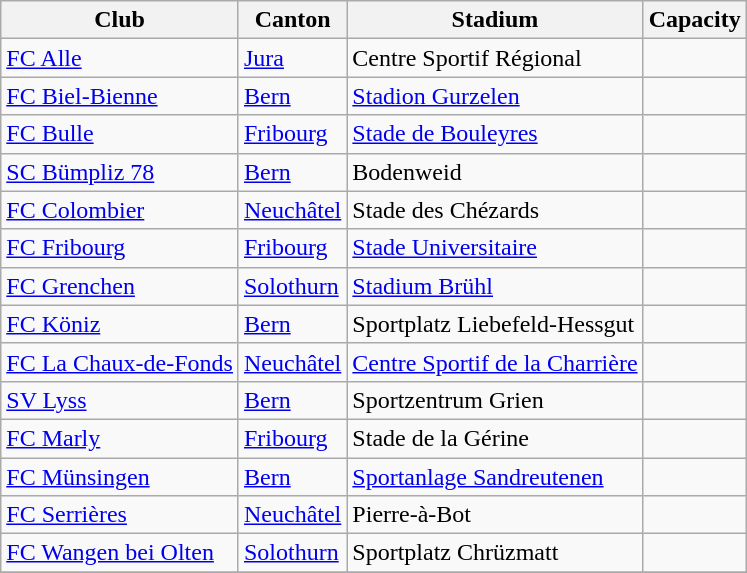<table class="wikitable">
<tr>
<th>Club</th>
<th>Canton</th>
<th>Stadium</th>
<th>Capacity</th>
</tr>
<tr>
<td><a href='#'>FC Alle</a></td>
<td><a href='#'>Jura</a></td>
<td>Centre Sportif Régional</td>
<td></td>
</tr>
<tr>
<td><a href='#'>FC Biel-Bienne</a></td>
<td><a href='#'>Bern</a></td>
<td><a href='#'>Stadion Gurzelen</a></td>
<td></td>
</tr>
<tr>
<td><a href='#'>FC Bulle</a></td>
<td><a href='#'>Fribourg</a></td>
<td><a href='#'>Stade de Bouleyres</a></td>
<td></td>
</tr>
<tr>
<td><a href='#'>SC Bümpliz 78</a></td>
<td><a href='#'>Bern</a></td>
<td>Bodenweid</td>
<td></td>
</tr>
<tr>
<td><a href='#'>FC Colombier</a></td>
<td><a href='#'>Neuchâtel</a></td>
<td>Stade des Chézards</td>
<td></td>
</tr>
<tr>
<td><a href='#'>FC Fribourg</a></td>
<td><a href='#'>Fribourg</a></td>
<td><a href='#'>Stade Universitaire</a></td>
<td></td>
</tr>
<tr>
<td><a href='#'>FC Grenchen</a></td>
<td><a href='#'>Solothurn</a></td>
<td><a href='#'>Stadium Brühl</a></td>
<td></td>
</tr>
<tr>
<td><a href='#'>FC Köniz</a></td>
<td><a href='#'>Bern</a></td>
<td>Sportplatz Liebefeld-Hessgut</td>
<td></td>
</tr>
<tr>
<td><a href='#'>FC La Chaux-de-Fonds</a></td>
<td><a href='#'>Neuchâtel</a></td>
<td><a href='#'>Centre Sportif de la Charrière</a></td>
<td></td>
</tr>
<tr>
<td><a href='#'>SV Lyss</a></td>
<td><a href='#'>Bern</a></td>
<td>Sportzentrum Grien</td>
<td></td>
</tr>
<tr>
<td><a href='#'>FC Marly</a></td>
<td><a href='#'>Fribourg</a></td>
<td>Stade de la Gérine</td>
<td></td>
</tr>
<tr>
<td><a href='#'>FC Münsingen</a></td>
<td><a href='#'>Bern</a></td>
<td><a href='#'>Sportanlage Sandreutenen</a></td>
<td></td>
</tr>
<tr>
<td><a href='#'>FC Serrières</a></td>
<td><a href='#'>Neuchâtel</a></td>
<td>Pierre-à-Bot</td>
<td></td>
</tr>
<tr>
<td><a href='#'>FC Wangen bei Olten</a></td>
<td><a href='#'>Solothurn</a></td>
<td>Sportplatz Chrüzmatt</td>
<td></td>
</tr>
<tr>
</tr>
</table>
